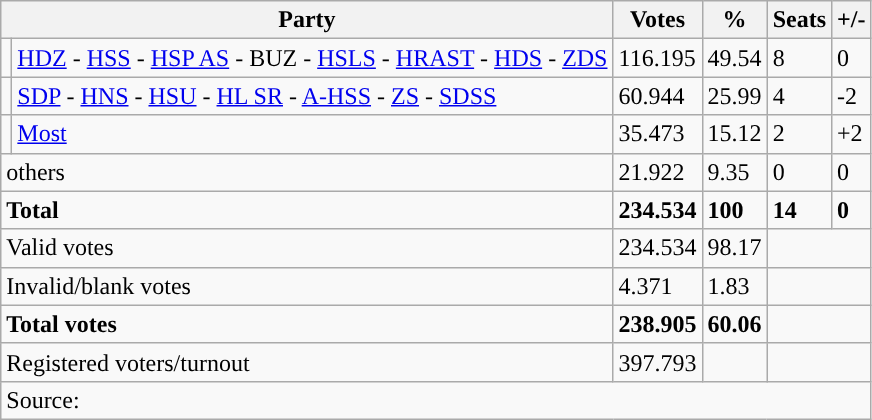<table class="wikitable" style="text-align: left;">
<tr>
<th colspan="2">Party</th>
<th>Votes</th>
<th>%</th>
<th>Seats</th>
<th>+/-</th>
</tr>
<tr>
<td style="background-color: "></td>
<td><a href='#'>HDZ</a> - <a href='#'>HSS</a> - <a href='#'>HSP AS</a> - BUZ - <a href='#'>HSLS</a> - <a href='#'>HRAST</a> - <a href='#'>HDS</a> - <a href='#'>ZDS</a></td>
<td>116.195</td>
<td>49.54</td>
<td>8</td>
<td>0</td>
</tr>
<tr>
<td style="background-color: "></td>
<td><a href='#'>SDP</a> - <a href='#'>HNS</a> - <a href='#'>HSU</a> - <a href='#'>HL SR</a> - <a href='#'>A-HSS</a> - <a href='#'>ZS</a> - <a href='#'>SDSS</a></td>
<td>60.944</td>
<td>25.99</td>
<td>4</td>
<td>-2</td>
</tr>
<tr>
<td style="background-color: "></td>
<td><a href='#'>Most</a></td>
<td>35.473</td>
<td>15.12</td>
<td>2</td>
<td>+2</td>
</tr>
<tr>
<td colspan="2">others</td>
<td>21.922</td>
<td>9.35</td>
<td>0</td>
<td>0</td>
</tr>
<tr>
<td colspan="2"><strong>Total</strong></td>
<td><strong>234.534</strong></td>
<td><strong>100</strong></td>
<td><strong>14</strong></td>
<td><strong>0</strong></td>
</tr>
<tr>
<td colspan="2">Valid votes</td>
<td>234.534</td>
<td>98.17</td>
<td colspan="2"></td>
</tr>
<tr>
<td colspan="2">Invalid/blank votes</td>
<td>4.371</td>
<td>1.83</td>
<td colspan="2"></td>
</tr>
<tr>
<td colspan="2"><strong>Total votes</strong></td>
<td><strong>238.905</strong></td>
<td><strong>60.06</strong></td>
<td colspan="2"></td>
</tr>
<tr>
<td colspan="2">Registered voters/turnout</td>
<td votes14="5343">397.793</td>
<td></td>
<td colspan="2"></td>
</tr>
<tr>
<td colspan="6">Source: </td>
</tr>
</table>
